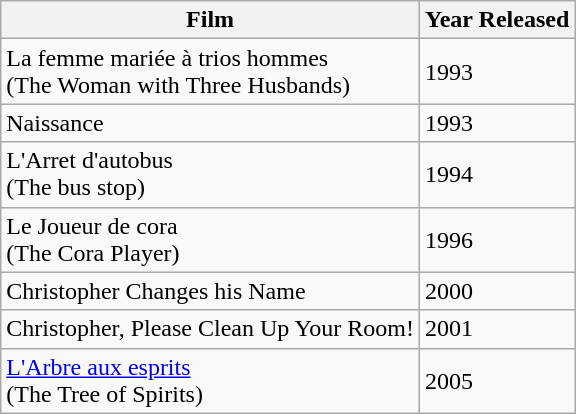<table class="wikitable">
<tr>
<th>Film</th>
<th>Year Released</th>
</tr>
<tr>
<td>La femme mariée à trios hommes<br>(The Woman with Three Husbands)</td>
<td>1993</td>
</tr>
<tr>
<td>Naissance</td>
<td>1993</td>
</tr>
<tr>
<td>L'Arret d'autobus<br>(The bus stop)</td>
<td>1994</td>
</tr>
<tr>
<td>Le Joueur de cora<br>(The Cora Player)</td>
<td>1996</td>
</tr>
<tr>
<td>Christopher Changes his Name</td>
<td>2000</td>
</tr>
<tr>
<td>Christopher, Please Clean Up Your Room!</td>
<td>2001</td>
</tr>
<tr>
<td><a href='#'>L'Arbre aux esprits</a><br>(The Tree of Spirits)</td>
<td>2005</td>
</tr>
</table>
